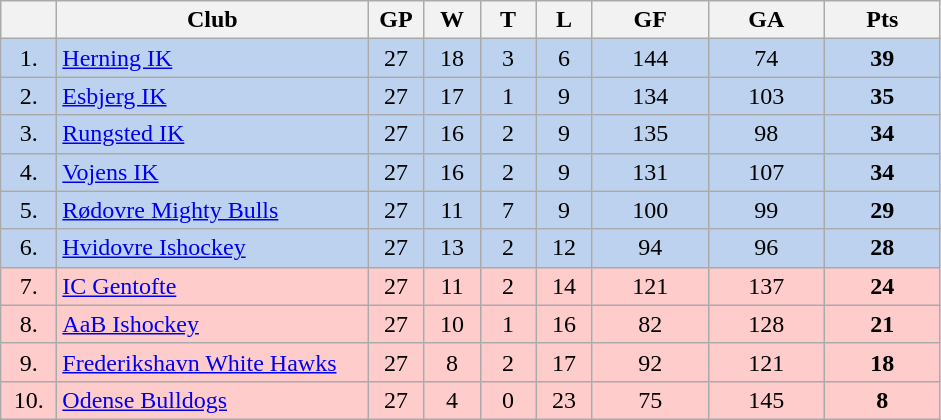<table class="wikitable">
<tr>
<th width="30"></th>
<th width="200">Club</th>
<th width="30">GP</th>
<th width="30">W</th>
<th width="30">T</th>
<th width="30">L</th>
<th width="70">GF</th>
<th width="70">GA</th>
<th width="70">Pts</th>
</tr>
<tr bgcolor="#BCD2EE" align="center">
<td>1.</td>
<td align="left"><a href='#'>Herning IK</a></td>
<td>27</td>
<td>18</td>
<td>3</td>
<td>6</td>
<td>144</td>
<td>74</td>
<td><strong>39</strong></td>
</tr>
<tr bgcolor="#BCD2EE" align="center">
<td>2.</td>
<td align="left"><a href='#'>Esbjerg IK</a></td>
<td>27</td>
<td>17</td>
<td>1</td>
<td>9</td>
<td>134</td>
<td>103</td>
<td><strong>35</strong></td>
</tr>
<tr bgcolor="#BCD2EE" align="center">
<td>3.</td>
<td align="left"><a href='#'>Rungsted IK</a></td>
<td>27</td>
<td>16</td>
<td>2</td>
<td>9</td>
<td>135</td>
<td>98</td>
<td><strong>34</strong></td>
</tr>
<tr bgcolor="#BCD2EE" align="center">
<td>4.</td>
<td align="left"><a href='#'>Vojens IK</a></td>
<td>27</td>
<td>16</td>
<td>2</td>
<td>9</td>
<td>131</td>
<td>107</td>
<td><strong>34</strong></td>
</tr>
<tr bgcolor="#BCD2EE" align="center">
<td>5.</td>
<td align="left"><a href='#'>Rødovre Mighty Bulls</a></td>
<td>27</td>
<td>11</td>
<td>7</td>
<td>9</td>
<td>100</td>
<td>99</td>
<td><strong>29</strong></td>
</tr>
<tr bgcolor="#BCD2EE" align="center">
<td>6.</td>
<td align="left"><a href='#'>Hvidovre Ishockey</a></td>
<td>27</td>
<td>13</td>
<td>2</td>
<td>12</td>
<td>94</td>
<td>96</td>
<td><strong>28</strong></td>
</tr>
<tr bgcolor="#FFCCCC" align="center">
<td>7.</td>
<td align="left"><a href='#'>IC Gentofte</a></td>
<td>27</td>
<td>11</td>
<td>2</td>
<td>14</td>
<td>121</td>
<td>137</td>
<td><strong>24</strong></td>
</tr>
<tr bgcolor="#FFCCCC" align="center">
<td>8.</td>
<td align="left"><a href='#'>AaB Ishockey</a></td>
<td>27</td>
<td>10</td>
<td>1</td>
<td>16</td>
<td>82</td>
<td>128</td>
<td><strong>21</strong></td>
</tr>
<tr bgcolor="#FFCCCC" align="center">
<td>9.</td>
<td align="left"><a href='#'>Frederikshavn White Hawks</a></td>
<td>27</td>
<td>8</td>
<td>2</td>
<td>17</td>
<td>92</td>
<td>121</td>
<td><strong>18</strong></td>
</tr>
<tr bgcolor="#FFCCCC" align="center">
<td>10.</td>
<td align="left"><a href='#'>Odense Bulldogs</a></td>
<td>27</td>
<td>4</td>
<td>0</td>
<td>23</td>
<td>75</td>
<td>145</td>
<td><strong>8</strong></td>
</tr>
</table>
